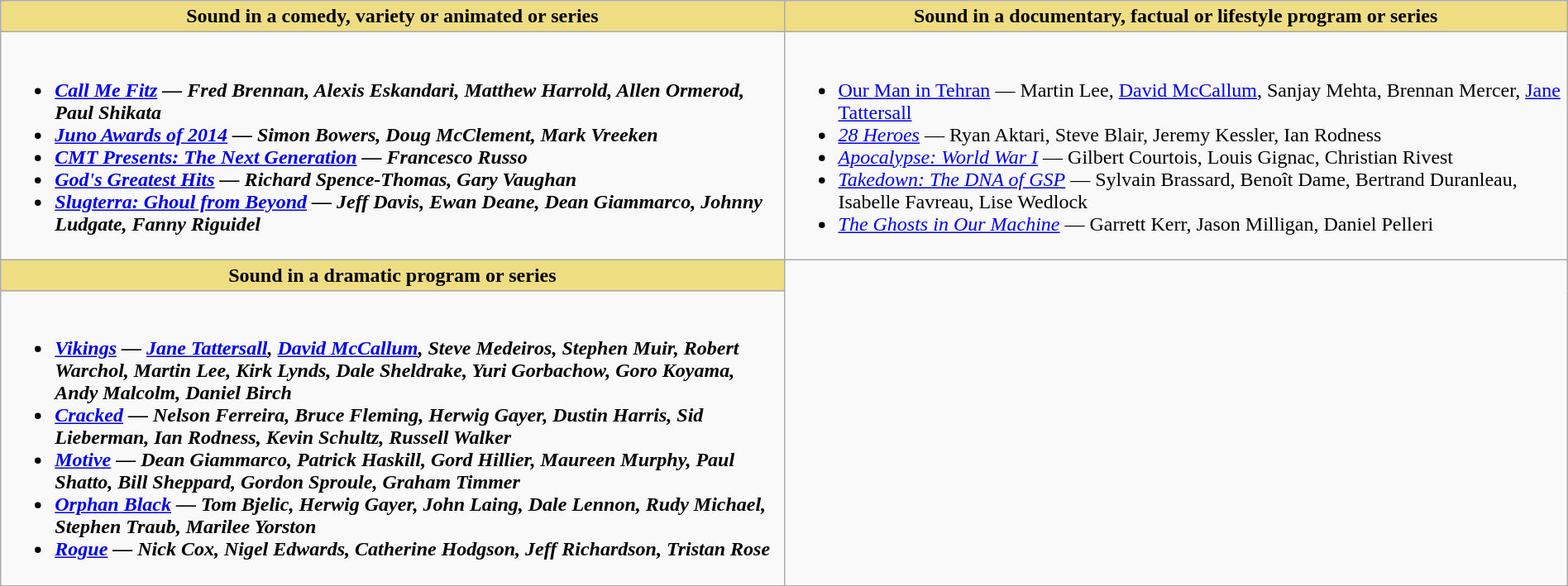<table class=wikitable width="100%">
<tr>
<th style="background:#EEDD82; width:50%">Sound in a comedy, variety or animated or series</th>
<th style="background:#EEDD82; width:50%">Sound in a documentary, factual or lifestyle program or series</th>
</tr>
<tr>
<td valign="top"><br><ul><li> <strong><em><a href='#'>Call Me Fitz</a><em> — Fred Brennan, Alexis Eskandari, Matthew Harrold, Allen Ormerod, Paul Shikata<strong></li><li></em><a href='#'>Juno Awards of 2014</a><em> — Simon Bowers, Doug McClement, Mark Vreeken</li><li></em><a href='#'>CMT Presents: The Next Generation</a><em> — Francesco Russo</li><li></em><a href='#'>God's Greatest Hits</a><em> — Richard Spence-Thomas, Gary Vaughan</li><li></em><a href='#'>Slugterra: Ghoul from Beyond</a><em> — Jeff Davis, Ewan Deane, Dean Giammarco, Johnny Ludgate, Fanny Riguidel</li></ul></td>
<td valign="top"><br><ul><li> </em></strong><a href='#'>Our Man in Tehran</a></em> — Martin Lee, <a href='#'>David McCallum</a>, Sanjay Mehta, Brennan Mercer, <a href='#'>Jane Tattersall</a></strong></li><li><em><a href='#'>28 Heroes</a></em> — Ryan Aktari, Steve Blair, Jeremy Kessler, Ian Rodness</li><li><em><a href='#'>Apocalypse: World War I</a></em> — Gilbert Courtois, Louis Gignac, Christian Rivest</li><li><em><a href='#'>Takedown: The DNA of GSP</a></em> — Sylvain Brassard, Benoît Dame, Bertrand Duranleau, Isabelle Favreau, Lise Wedlock</li><li><em><a href='#'>The Ghosts in Our Machine</a></em> — Garrett Kerr, Jason Milligan, Daniel Pelleri</li></ul></td>
</tr>
<tr>
<th style="background:#EEDD82; width:50%">Sound in a dramatic program or series</th>
</tr>
<tr>
<td valign="top"><br><ul><li> <strong><em><a href='#'>Vikings</a><em> — <a href='#'>Jane Tattersall</a>, <a href='#'>David McCallum</a>, Steve Medeiros, Stephen Muir, Robert Warchol, Martin Lee, Kirk Lynds, Dale Sheldrake, Yuri Gorbachow, Goro Koyama, Andy Malcolm, Daniel Birch<strong></li><li></em><a href='#'>Cracked</a><em> — Nelson Ferreira, Bruce Fleming, Herwig Gayer, Dustin Harris, Sid Lieberman, Ian Rodness, Kevin Schultz, Russell Walker</li><li></em><a href='#'>Motive</a><em> — Dean Giammarco, Patrick Haskill, Gord Hillier, Maureen Murphy, Paul Shatto, Bill Sheppard, Gordon Sproule, Graham Timmer</li><li></em><a href='#'>Orphan Black</a><em> — Tom Bjelic, Herwig Gayer, John Laing, Dale Lennon, Rudy Michael, Stephen Traub, Marilee Yorston</li><li></em><a href='#'>Rogue</a><em> — Nick Cox, Nigel Edwards, Catherine Hodgson, Jeff Richardson, Tristan Rose</li></ul></td>
</tr>
</table>
